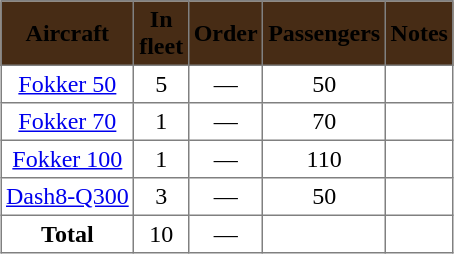<table class="toccolours" border="1" cellpadding="3" style="margin:1em auto; border-collapse:collapse">
<tr style="background:#472c15;">
<th><span>Aircraft</span></th>
<th style="width:25px;"><span>In fleet</span></th>
<th><span>Order</span></th>
<th><span>Passengers</span></th>
<th><span>Notes</span></th>
</tr>
<tr>
<td align=center><a href='#'>Fokker 50</a></td>
<td align=center>5</td>
<td align=center>—</td>
<td align=center>50</td>
<td align="center"></td>
</tr>
<tr>
<td align=center><a href='#'>Fokker 70</a></td>
<td align=center>1</td>
<td align=center>—</td>
<td align=center>70</td>
<td align="center"></td>
</tr>
<tr>
<td align=center><a href='#'>Fokker 100</a></td>
<td align=center>1</td>
<td align=center>—</td>
<td align=center>110</td>
<td align=center></td>
</tr>
<tr>
<td align=center><a href='#'>Dash8-Q300</a></td>
<td align=center>3</td>
<td align=center>—</td>
<td align=center>50</td>
<td align="center"></td>
</tr>
<tr>
<td align="center"><strong>Total</strong></td>
<td align="center">10</td>
<td align="center">—</td>
<td align="center"></td>
<td></td>
</tr>
</table>
